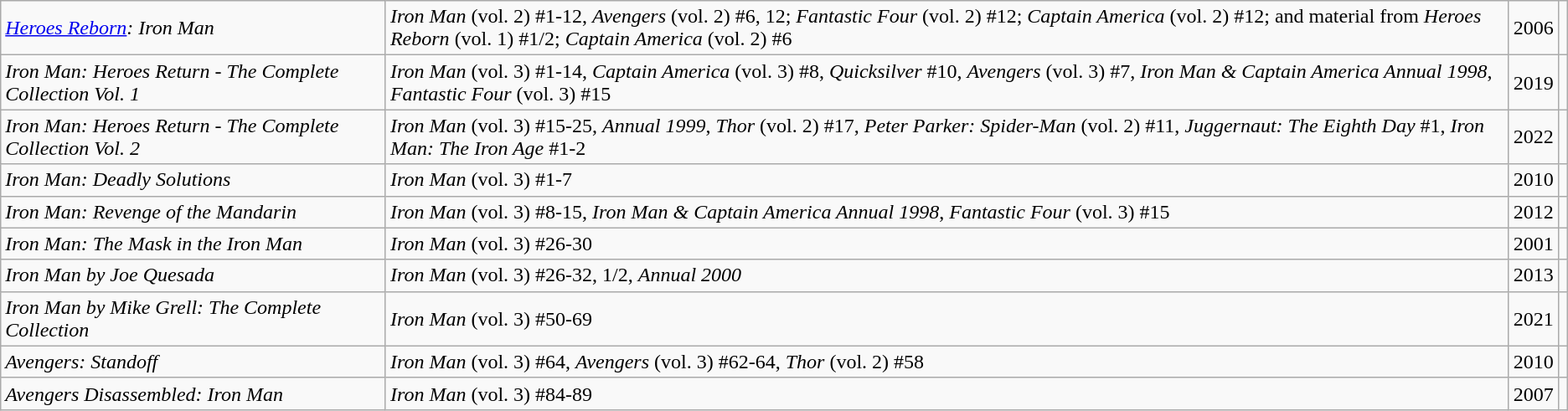<table class="wikitable sortable">
<tr>
<td><em><a href='#'>Heroes Reborn</a>: Iron Man</em></td>
<td><em>Iron Man</em> (vol. 2) #1-12, <em>Avengers</em> (vol. 2) #6, 12; <em>Fantastic Four</em> (vol. 2) #12; <em>Captain America</em> (vol. 2) #12; and material from <em>Heroes Reborn</em> (vol. 1) #1/2; <em>Captain America</em> (vol. 2) #6</td>
<td>2006</td>
<td></td>
</tr>
<tr>
<td><em>Iron Man: Heroes Return - The Complete Collection Vol. 1</em></td>
<td><em>Iron Man</em> (vol. 3) #1-14, <em>Captain America</em> (vol. 3) #8, <em>Quicksilver</em> #10, <em>Avengers</em> (vol. 3) #7, <em>Iron Man & Captain America Annual</em> <em>1998</em>, <em>Fantastic Four</em> (vol. 3) #15</td>
<td>2019</td>
<td></td>
</tr>
<tr>
<td><em>Iron Man: Heroes Return - The Complete Collection Vol. 2</em></td>
<td><em>Iron Man</em> (vol. 3) #15-25, <em>Annual 1999</em>, <em>Thor</em> (vol. 2) #17, <em>Peter Parker: Spider-Man</em> (vol. 2) #11, <em>Juggernaut: The Eighth Day</em> #1, <em>Iron Man: The Iron Age</em> #1-2</td>
<td>2022</td>
<td></td>
</tr>
<tr>
<td><em>Iron Man: Deadly Solutions</em></td>
<td><em>Iron Man</em> (vol. 3) #1-7</td>
<td>2010</td>
<td></td>
</tr>
<tr>
<td><em>Iron Man: Revenge of the Mandarin</em></td>
<td><em>Iron Man</em> (vol. 3) #8-15, <em>Iron Man & Captain America Annual 1998</em>, <em>Fantastic Four</em> (vol. 3) #15</td>
<td>2012</td>
<td></td>
</tr>
<tr>
<td><em>Iron Man: The Mask in the Iron Man</em></td>
<td><em>Iron Man</em> (vol. 3) #26-30</td>
<td>2001</td>
<td></td>
</tr>
<tr>
<td><em>Iron Man by Joe Quesada</em></td>
<td><em>Iron Man</em> (vol. 3) #26-32, 1/2, <em>Annual 2000</em></td>
<td>2013</td>
<td></td>
</tr>
<tr>
<td><em>Iron Man by Mike Grell: The Complete Collection</em></td>
<td><em>Iron Man</em> (vol. 3) #50-69</td>
<td>2021</td>
<td></td>
</tr>
<tr>
<td><em>Avengers: Standoff</em></td>
<td><em>Iron Man</em> (vol. 3) #64, <em>Avengers</em> (vol. 3) #62-64, <em>Thor</em> (vol. 2) #58</td>
<td>2010</td>
<td></td>
</tr>
<tr>
<td><em>Avengers Disassembled: Iron Man</em></td>
<td><em>Iron Man</em> (vol. 3) #84-89</td>
<td>2007</td>
<td></td>
</tr>
</table>
